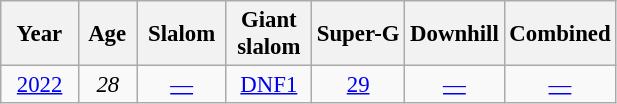<table class="wikitable" style="text-align:center; font-size:95%;">
<tr>
<th>  Year  </th>
<th> Age </th>
<th> Slalom </th>
<th> Giant <br> slalom </th>
<th>Super-G</th>
<th>Downhill</th>
<th>Combined</th>
</tr>
<tr>
<td><a href='#'>2022</a></td>
<td><em>28</em></td>
<td><a href='#'>—</a></td>
<td><a href='#'>DNF1</a></td>
<td><a href='#'>29</a></td>
<td><a href='#'>—</a></td>
<td><a href='#'>—</a></td>
</tr>
</table>
